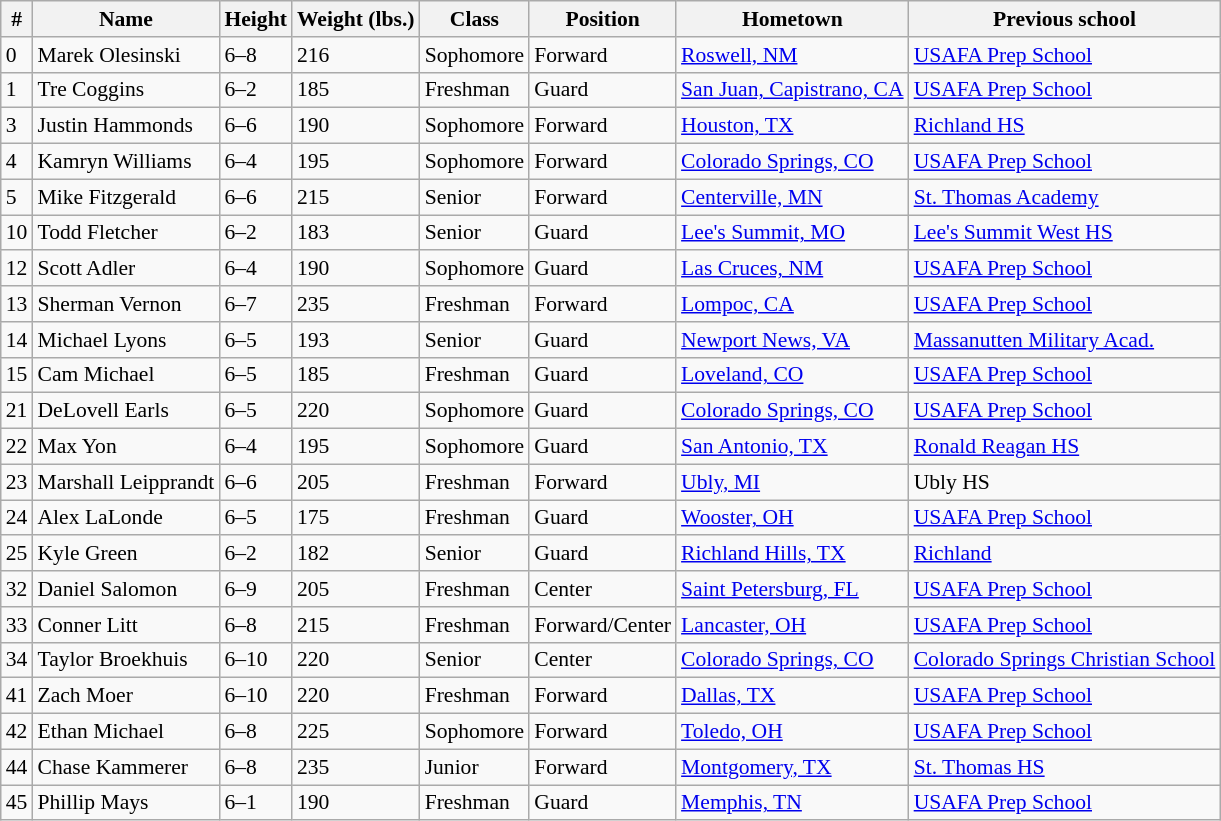<table class="wikitable" style="font-size: 90%">
<tr>
<th>#</th>
<th>Name</th>
<th>Height</th>
<th>Weight (lbs.)</th>
<th>Class</th>
<th>Position</th>
<th>Hometown</th>
<th>Previous school</th>
</tr>
<tr>
<td>0</td>
<td>Marek Olesinski</td>
<td>6–8</td>
<td>216</td>
<td>Sophomore</td>
<td>Forward</td>
<td><a href='#'>Roswell, NM</a></td>
<td><a href='#'>USAFA Prep School</a></td>
</tr>
<tr>
<td>1</td>
<td>Tre Coggins</td>
<td>6–2</td>
<td>185</td>
<td>Freshman</td>
<td>Guard</td>
<td><a href='#'>San Juan, Capistrano, CA</a></td>
<td><a href='#'>USAFA Prep School</a></td>
</tr>
<tr>
<td>3</td>
<td>Justin Hammonds</td>
<td>6–6</td>
<td>190</td>
<td>Sophomore</td>
<td>Forward</td>
<td><a href='#'>Houston, TX</a></td>
<td><a href='#'>Richland HS</a></td>
</tr>
<tr>
<td>4</td>
<td>Kamryn Williams</td>
<td>6–4</td>
<td>195</td>
<td>Sophomore</td>
<td>Forward</td>
<td><a href='#'>Colorado Springs, CO</a></td>
<td><a href='#'>USAFA Prep School</a></td>
</tr>
<tr>
<td>5</td>
<td>Mike Fitzgerald</td>
<td>6–6</td>
<td>215</td>
<td>Senior</td>
<td>Forward</td>
<td><a href='#'>Centerville, MN</a></td>
<td><a href='#'>St. Thomas Academy</a></td>
</tr>
<tr>
<td>10</td>
<td>Todd Fletcher</td>
<td>6–2</td>
<td>183</td>
<td>Senior</td>
<td>Guard</td>
<td><a href='#'>Lee's Summit, MO</a></td>
<td><a href='#'>Lee's Summit West HS</a></td>
</tr>
<tr>
<td>12</td>
<td>Scott Adler</td>
<td>6–4</td>
<td>190</td>
<td>Sophomore</td>
<td>Guard</td>
<td><a href='#'>Las Cruces, NM</a></td>
<td><a href='#'>USAFA Prep School</a></td>
</tr>
<tr>
<td>13</td>
<td>Sherman Vernon</td>
<td>6–7</td>
<td>235</td>
<td>Freshman</td>
<td>Forward</td>
<td><a href='#'>Lompoc, CA</a></td>
<td><a href='#'>USAFA Prep School</a></td>
</tr>
<tr>
<td>14</td>
<td>Michael Lyons</td>
<td>6–5</td>
<td>193</td>
<td>Senior</td>
<td>Guard</td>
<td><a href='#'>Newport News, VA</a></td>
<td><a href='#'>Massanutten Military Acad.</a></td>
</tr>
<tr>
<td>15</td>
<td>Cam Michael</td>
<td>6–5</td>
<td>185</td>
<td>Freshman</td>
<td>Guard</td>
<td><a href='#'>Loveland, CO</a></td>
<td><a href='#'>USAFA Prep School</a></td>
</tr>
<tr>
<td>21</td>
<td>DeLovell Earls</td>
<td>6–5</td>
<td>220</td>
<td>Sophomore</td>
<td>Guard</td>
<td><a href='#'>Colorado Springs, CO</a></td>
<td><a href='#'>USAFA Prep School</a></td>
</tr>
<tr>
<td>22</td>
<td>Max Yon</td>
<td>6–4</td>
<td>195</td>
<td>Sophomore</td>
<td>Guard</td>
<td><a href='#'>San Antonio, TX</a></td>
<td><a href='#'>Ronald Reagan HS</a></td>
</tr>
<tr>
<td>23</td>
<td>Marshall Leipprandt</td>
<td>6–6</td>
<td>205</td>
<td>Freshman</td>
<td>Forward</td>
<td><a href='#'>Ubly, MI</a></td>
<td>Ubly HS</td>
</tr>
<tr>
<td>24</td>
<td>Alex LaLonde</td>
<td>6–5</td>
<td>175</td>
<td>Freshman</td>
<td>Guard</td>
<td><a href='#'>Wooster, OH</a></td>
<td><a href='#'>USAFA Prep School</a></td>
</tr>
<tr>
<td>25</td>
<td>Kyle Green</td>
<td>6–2</td>
<td>182</td>
<td>Senior</td>
<td>Guard</td>
<td><a href='#'>Richland Hills, TX</a></td>
<td><a href='#'>Richland</a></td>
</tr>
<tr>
<td>32</td>
<td>Daniel Salomon</td>
<td>6–9</td>
<td>205</td>
<td>Freshman</td>
<td>Center</td>
<td><a href='#'>Saint Petersburg, FL</a></td>
<td><a href='#'>USAFA Prep School</a></td>
</tr>
<tr>
<td>33</td>
<td>Conner Litt</td>
<td>6–8</td>
<td>215</td>
<td>Freshman</td>
<td>Forward/Center</td>
<td><a href='#'>Lancaster, OH</a></td>
<td><a href='#'>USAFA Prep School</a></td>
</tr>
<tr>
<td>34</td>
<td>Taylor Broekhuis</td>
<td>6–10</td>
<td>220</td>
<td>Senior</td>
<td>Center</td>
<td><a href='#'>Colorado Springs, CO</a></td>
<td><a href='#'>Colorado Springs Christian School</a></td>
</tr>
<tr>
<td>41</td>
<td>Zach Moer</td>
<td>6–10</td>
<td>220</td>
<td>Freshman</td>
<td>Forward</td>
<td><a href='#'>Dallas, TX</a></td>
<td><a href='#'>USAFA Prep School</a></td>
</tr>
<tr>
<td>42</td>
<td>Ethan Michael</td>
<td>6–8</td>
<td>225</td>
<td>Sophomore</td>
<td>Forward</td>
<td><a href='#'>Toledo, OH</a></td>
<td><a href='#'>USAFA Prep School</a></td>
</tr>
<tr>
<td>44</td>
<td>Chase Kammerer</td>
<td>6–8</td>
<td>235</td>
<td>Junior</td>
<td>Forward</td>
<td><a href='#'>Montgomery, TX</a></td>
<td><a href='#'>St. Thomas HS</a></td>
</tr>
<tr>
<td>45</td>
<td>Phillip Mays</td>
<td>6–1</td>
<td>190</td>
<td>Freshman</td>
<td>Guard</td>
<td><a href='#'>Memphis, TN</a></td>
<td><a href='#'>USAFA Prep School</a></td>
</tr>
</table>
